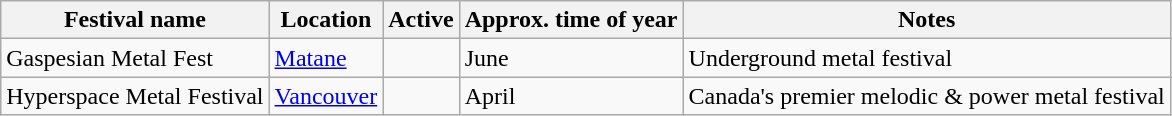<table class="wikitable sortable">
<tr>
<th>Festival name</th>
<th>Location</th>
<th>Active</th>
<th>Approx. time of year</th>
<th>Notes</th>
</tr>
<tr>
<td>Gaspesian Metal Fest</td>
<td><a href='#'>Matane</a></td>
<td></td>
<td>June</td>
<td>Underground metal festival</td>
</tr>
<tr>
<td>Hyperspace Metal Festival</td>
<td><a href='#'>Vancouver</a></td>
<td></td>
<td>April</td>
<td>Canada's premier melodic & power metal festival</td>
</tr>
</table>
